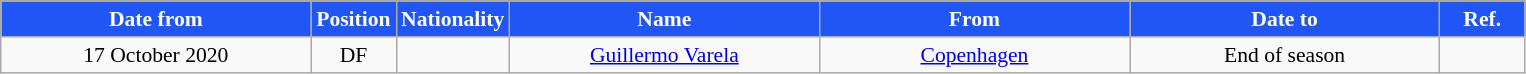<table class="wikitable" style="text-align:center; font-size:90%; ">
<tr>
<th style="background:#1F56F5; color:white; width:200px;">Date from</th>
<th style="background:#1F56F5; color:white; width:50px;">Position</th>
<th style="background:#1F56F5; color:white; width:50px;">Nationality</th>
<th style="background:#1F56F5; color:white; width:200px;">Name</th>
<th style="background:#1F56F5; color:white; width:200px;">From</th>
<th style="background:#1F56F5; color:white; width:200px;">Date to</th>
<th style="background:#1F56F5; color:white; width:50px;">Ref.</th>
</tr>
<tr>
<td>17 October 2020</td>
<td>DF</td>
<td></td>
<td><a href='#'>Guillermo Varela</a></td>
<td><a href='#'>Copenhagen</a></td>
<td>End of season</td>
<td></td>
</tr>
</table>
